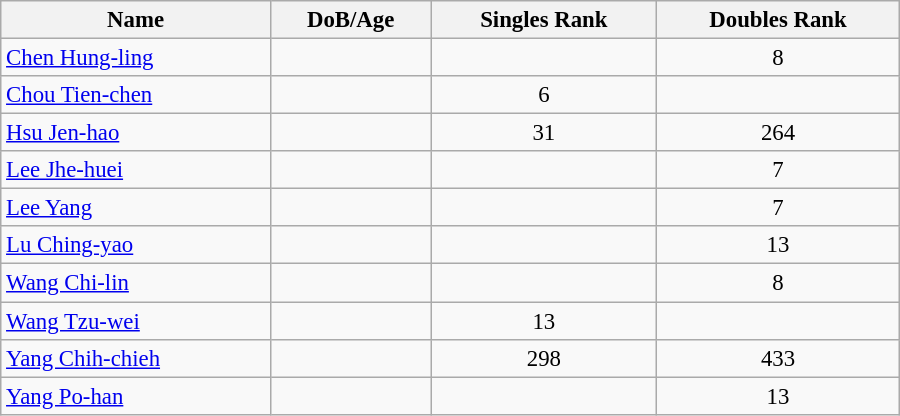<table class="wikitable"  style="width:600px; font-size:95%;">
<tr>
<th align="left">Name</th>
<th align="left">DoB/Age</th>
<th align="left">Singles Rank</th>
<th align="left">Doubles Rank</th>
</tr>
<tr>
<td><a href='#'>Chen Hung-ling</a></td>
<td></td>
<td align="center"></td>
<td align="center">8</td>
</tr>
<tr>
<td><a href='#'>Chou Tien-chen</a></td>
<td></td>
<td align="center">6</td>
<td align="center"></td>
</tr>
<tr>
<td><a href='#'>Hsu Jen-hao</a></td>
<td></td>
<td align="center">31</td>
<td align="center">264</td>
</tr>
<tr>
<td><a href='#'>Lee Jhe-huei</a></td>
<td></td>
<td align="center"></td>
<td align="center">7</td>
</tr>
<tr>
<td><a href='#'>Lee Yang</a></td>
<td></td>
<td align="center"></td>
<td align="center">7</td>
</tr>
<tr>
<td><a href='#'>Lu Ching-yao</a></td>
<td></td>
<td align="center"></td>
<td align="center">13</td>
</tr>
<tr>
<td><a href='#'>Wang Chi-lin</a></td>
<td></td>
<td align="center"></td>
<td align="center">8</td>
</tr>
<tr>
<td><a href='#'>Wang Tzu-wei</a></td>
<td></td>
<td align="center">13</td>
<td align="center"></td>
</tr>
<tr>
<td><a href='#'>Yang Chih-chieh</a></td>
<td></td>
<td align="center">298</td>
<td align="center">433</td>
</tr>
<tr>
<td><a href='#'>Yang Po-han</a></td>
<td></td>
<td align="center"></td>
<td align="center">13</td>
</tr>
</table>
